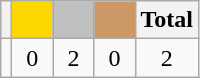<table class="wikitable">
<tr>
<th></th>
<th style="background-color:gold">        </th>
<th style="background-color:silver">      </th>
<th style="background-color:#CC9966">      </th>
<th>Total</th>
</tr>
<tr align="center">
<td></td>
<td>0</td>
<td>2</td>
<td>0</td>
<td>2</td>
</tr>
</table>
